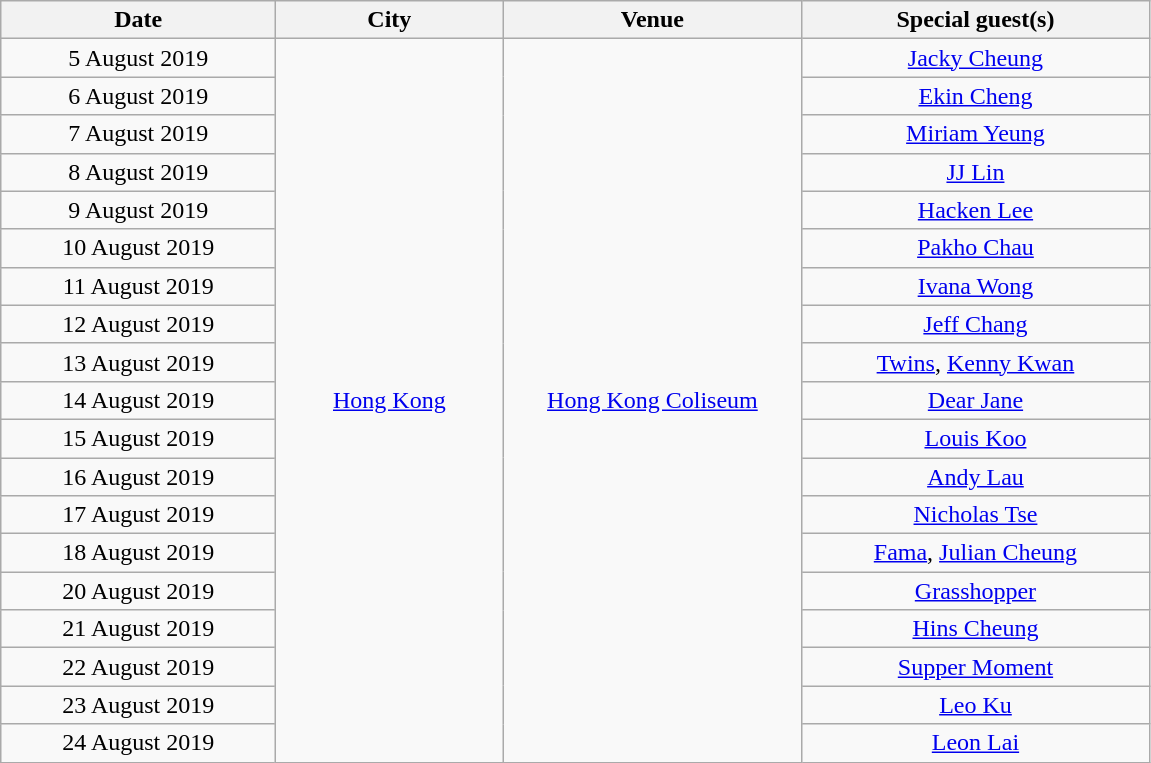<table class="wikitable" style="text-align:center;">
<tr>
<th scope="col" style="width:11em;">Date</th>
<th scope="col" style="width:9em;">City</th>
<th scope="col" style="width:12em;">Venue</th>
<th scope="col" style="width:14em;">Special guest(s)</th>
</tr>
<tr>
<td>5 August 2019</td>
<td rowspan="19"><a href='#'>Hong Kong</a></td>
<td rowspan="19"><a href='#'>Hong Kong Coliseum</a></td>
<td><a href='#'>Jacky Cheung</a></td>
</tr>
<tr>
<td>6 August 2019</td>
<td><a href='#'>Ekin Cheng</a></td>
</tr>
<tr>
<td>7 August 2019</td>
<td><a href='#'>Miriam Yeung</a></td>
</tr>
<tr>
<td>8 August 2019</td>
<td><a href='#'>JJ Lin</a></td>
</tr>
<tr>
<td>9 August 2019</td>
<td><a href='#'>Hacken Lee</a></td>
</tr>
<tr>
<td>10 August 2019</td>
<td><a href='#'>Pakho Chau</a></td>
</tr>
<tr>
<td>11 August 2019</td>
<td><a href='#'>Ivana Wong</a></td>
</tr>
<tr>
<td>12 August 2019</td>
<td><a href='#'>Jeff Chang</a></td>
</tr>
<tr>
<td>13 August 2019</td>
<td><a href='#'>Twins</a>, <a href='#'>Kenny Kwan</a></td>
</tr>
<tr>
<td>14 August 2019</td>
<td><a href='#'>Dear Jane</a></td>
</tr>
<tr>
<td>15 August 2019</td>
<td><a href='#'>Louis Koo</a></td>
</tr>
<tr>
<td>16 August 2019</td>
<td><a href='#'>Andy Lau</a></td>
</tr>
<tr>
<td>17 August 2019</td>
<td><a href='#'>Nicholas Tse</a></td>
</tr>
<tr>
<td>18 August 2019</td>
<td><a href='#'>Fama</a>, <a href='#'>Julian Cheung</a></td>
</tr>
<tr>
<td>20 August 2019</td>
<td><a href='#'>Grasshopper</a></td>
</tr>
<tr>
<td>21 August 2019</td>
<td><a href='#'>Hins Cheung</a></td>
</tr>
<tr>
<td>22 August 2019</td>
<td><a href='#'>Supper Moment</a></td>
</tr>
<tr>
<td>23 August 2019</td>
<td><a href='#'>Leo Ku</a></td>
</tr>
<tr>
<td>24 August 2019</td>
<td><a href='#'>Leon Lai</a></td>
</tr>
</table>
